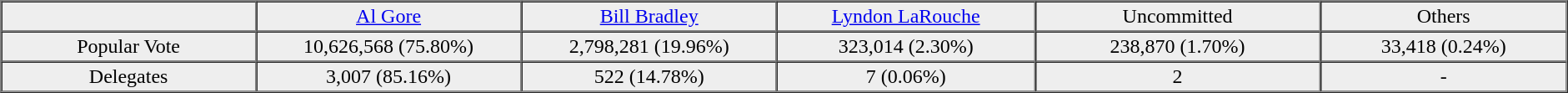<table border="1" cellspacing="0" cellpadding="2" style="margin-left:10px; text-align:center">
<tr ----------------- bgcolor="#EEEEEE">
<td width="5%"></td>
<td width="5%"><a href='#'>Al Gore</a></td>
<td width="5%"><a href='#'>Bill Bradley</a></td>
<td width="5%"><a href='#'>Lyndon LaRouche</a></td>
<td width="5%">Uncommitted</td>
<td width="5%">Others</td>
</tr>
<tr ----------------->
<td bgcolor="#EEEEEE">Popular Vote</td>
<td bgcolor="#EEEEEE">10,626,568 (75.80%)</td>
<td bgcolor="#EEEEEE">2,798,281  (19.96%)</td>
<td bgcolor="#EEEEEE">323,014 (2.30%)</td>
<td bgcolor="#EEEEEE">238,870  (1.70%)</td>
<td bgcolor="#EEEEEE">33,418 (0.24%)</td>
</tr>
<tr ----------------->
<td bgcolor="#EEEEEE">Delegates</td>
<td bgcolor="#EEEEEE">3,007 (85.16%)</td>
<td bgcolor="#EEEEEE">522 (14.78%)</td>
<td bgcolor="#EEEEEE">7 (0.06%)</td>
<td bgcolor="#EEEEEE">2</td>
<td bgcolor="#EEEEEE">-</td>
</tr>
</table>
